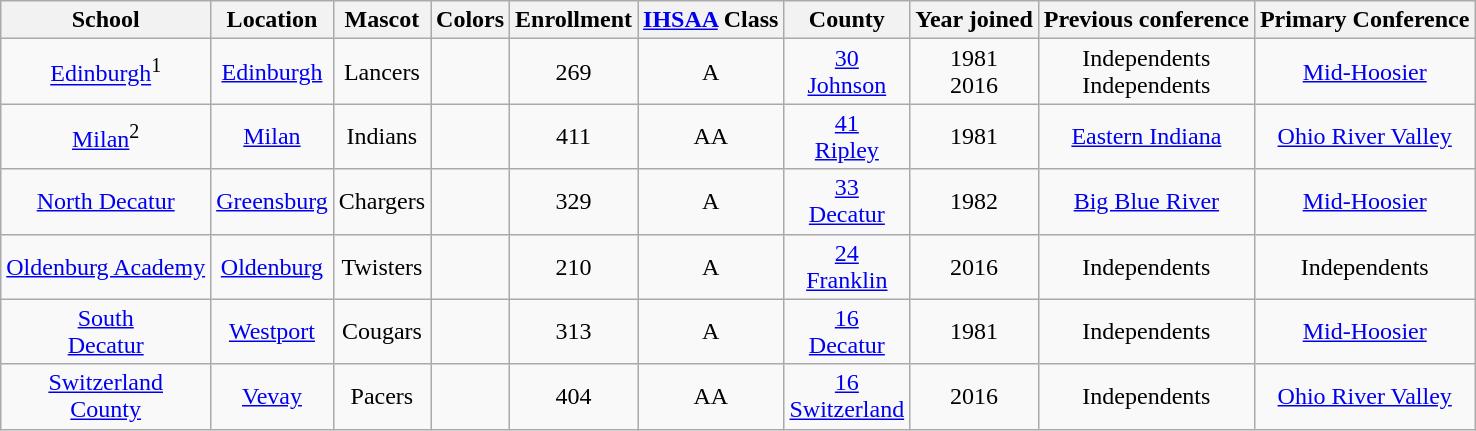<table class="wikitable" style="text-align:center;">
<tr>
<th>School</th>
<th>Location</th>
<th>Mascot</th>
<th>Colors</th>
<th>Enrollment</th>
<th><a href='#'>IHSAA</a> Class</th>
<th>County</th>
<th>Year joined</th>
<th>Previous conference</th>
<th>Primary Conference</th>
</tr>
<tr>
<td><a href='#'>Edinburgh</a><sup>1</sup></td>
<td><a href='#'>Edinburgh</a></td>
<td>Lancers</td>
<td> </td>
<td>269</td>
<td>A</td>
<td><a href='#'>30 <br> Johnson</a></td>
<td>1981<br>2016</td>
<td>Independents<br>Independents</td>
<td><a href='#'>Mid-Hoosier</a></td>
</tr>
<tr>
<td><a href='#'>Milan</a><sup>2</sup></td>
<td><a href='#'>Milan</a></td>
<td>Indians</td>
<td>  </td>
<td>411</td>
<td>AA</td>
<td><a href='#'>41 <br> Ripley</a></td>
<td>1981</td>
<td><a href='#'>Eastern Indiana</a></td>
<td><a href='#'>Ohio River Valley</a></td>
</tr>
<tr>
<td><a href='#'>North Decatur</a></td>
<td><a href='#'>Greensburg</a></td>
<td>Chargers</td>
<td> </td>
<td>329</td>
<td>A</td>
<td><a href='#'>33 <br> Decatur</a></td>
<td>1982</td>
<td><a href='#'>Big Blue River</a></td>
<td><a href='#'>Mid-Hoosier</a></td>
</tr>
<tr>
<td><a href='#'>Oldenburg Academy</a></td>
<td><a href='#'>Oldenburg</a></td>
<td>Twisters</td>
<td> </td>
<td>210</td>
<td>A</td>
<td><a href='#'>24 <br> Franklin</a></td>
<td>2016</td>
<td>Independents</td>
<td>Independents</td>
</tr>
<tr>
<td><a href='#'>South <br> Decatur</a></td>
<td><a href='#'>Westport</a></td>
<td>Cougars</td>
<td> </td>
<td>313</td>
<td>A</td>
<td><a href='#'>16 <br> Decatur</a></td>
<td>1981</td>
<td>Independents</td>
<td><a href='#'>Mid-Hoosier</a></td>
</tr>
<tr>
<td><a href='#'>Switzerland <br> County</a></td>
<td><a href='#'>Vevay</a></td>
<td>Pacers</td>
<td> </td>
<td>404</td>
<td>AA</td>
<td><a href='#'>16 <br>Switzerland</a></td>
<td>2016</td>
<td>Independents</td>
<td><a href='#'>Ohio River Valley</a></td>
</tr>
</table>
